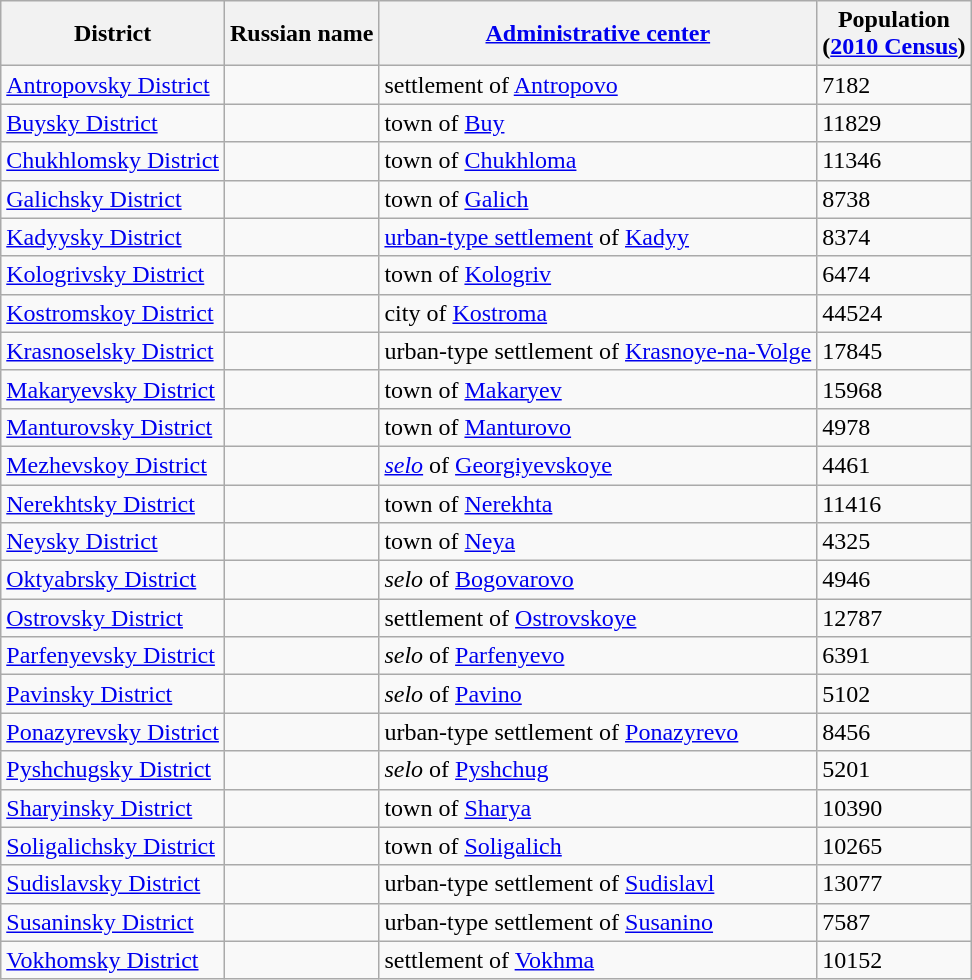<table class="wikitable sortable">
<tr>
<th>District</th>
<th>Russian name</th>
<th><a href='#'>Administrative center</a></th>
<th>Population<br>(<a href='#'>2010 Census</a>)</th>
</tr>
<tr>
<td><a href='#'>Antropovsky District</a></td>
<td></td>
<td>settlement of <a href='#'>Antropovo</a></td>
<td>7182</td>
</tr>
<tr>
<td><a href='#'>Buysky District</a></td>
<td></td>
<td>town of <a href='#'>Buy</a></td>
<td>11829</td>
</tr>
<tr>
<td><a href='#'>Chukhlomsky District</a></td>
<td></td>
<td>town of <a href='#'>Chukhloma</a></td>
<td>11346</td>
</tr>
<tr>
<td><a href='#'>Galichsky District</a></td>
<td></td>
<td>town of <a href='#'>Galich</a></td>
<td>8738</td>
</tr>
<tr>
<td><a href='#'>Kadyysky District</a></td>
<td></td>
<td><a href='#'>urban-type settlement</a> of <a href='#'>Kadyy</a></td>
<td>8374</td>
</tr>
<tr>
<td><a href='#'>Kologrivsky District</a></td>
<td></td>
<td>town of <a href='#'>Kologriv</a></td>
<td>6474</td>
</tr>
<tr>
<td><a href='#'>Kostromskoy District</a></td>
<td></td>
<td>city of <a href='#'>Kostroma</a></td>
<td>44524</td>
</tr>
<tr>
<td><a href='#'>Krasnoselsky District</a></td>
<td></td>
<td>urban-type settlement of <a href='#'>Krasnoye-na-Volge</a></td>
<td>17845</td>
</tr>
<tr>
<td><a href='#'>Makaryevsky District</a></td>
<td></td>
<td>town of <a href='#'>Makaryev</a></td>
<td>15968</td>
</tr>
<tr>
<td><a href='#'>Manturovsky District</a></td>
<td></td>
<td>town of <a href='#'>Manturovo</a></td>
<td>4978</td>
</tr>
<tr>
<td><a href='#'>Mezhevskoy District</a></td>
<td></td>
<td><em><a href='#'>selo</a></em> of <a href='#'>Georgiyevskoye</a></td>
<td>4461</td>
</tr>
<tr>
<td><a href='#'>Nerekhtsky District</a></td>
<td></td>
<td>town of <a href='#'>Nerekhta</a></td>
<td>11416</td>
</tr>
<tr>
<td><a href='#'>Neysky District</a></td>
<td></td>
<td>town of <a href='#'>Neya</a></td>
<td>4325</td>
</tr>
<tr>
<td><a href='#'>Oktyabrsky District</a></td>
<td></td>
<td><em>selo</em> of <a href='#'>Bogovarovo</a></td>
<td>4946</td>
</tr>
<tr>
<td><a href='#'>Ostrovsky District</a></td>
<td></td>
<td>settlement of <a href='#'>Ostrovskoye</a></td>
<td>12787</td>
</tr>
<tr>
<td><a href='#'>Parfenyevsky District</a></td>
<td></td>
<td><em>selo</em> of <a href='#'>Parfenyevo</a></td>
<td>6391</td>
</tr>
<tr>
<td><a href='#'>Pavinsky District</a></td>
<td></td>
<td><em>selo</em> of <a href='#'>Pavino</a></td>
<td>5102</td>
</tr>
<tr>
<td><a href='#'>Ponazyrevsky District</a></td>
<td></td>
<td>urban-type settlement of <a href='#'>Ponazyrevo</a></td>
<td>8456</td>
</tr>
<tr>
<td><a href='#'>Pyshchugsky District</a></td>
<td></td>
<td><em>selo</em> of <a href='#'>Pyshchug</a></td>
<td>5201</td>
</tr>
<tr>
<td><a href='#'>Sharyinsky District</a></td>
<td></td>
<td>town of <a href='#'>Sharya</a></td>
<td>10390</td>
</tr>
<tr>
<td><a href='#'>Soligalichsky District</a></td>
<td></td>
<td>town of <a href='#'>Soligalich</a></td>
<td>10265</td>
</tr>
<tr>
<td><a href='#'>Sudislavsky District</a></td>
<td></td>
<td>urban-type settlement of <a href='#'>Sudislavl</a></td>
<td>13077</td>
</tr>
<tr>
<td><a href='#'>Susaninsky District</a></td>
<td></td>
<td>urban-type settlement of <a href='#'>Susanino</a></td>
<td>7587</td>
</tr>
<tr>
<td><a href='#'>Vokhomsky District</a></td>
<td></td>
<td>settlement of <a href='#'>Vokhma</a></td>
<td>10152</td>
</tr>
</table>
